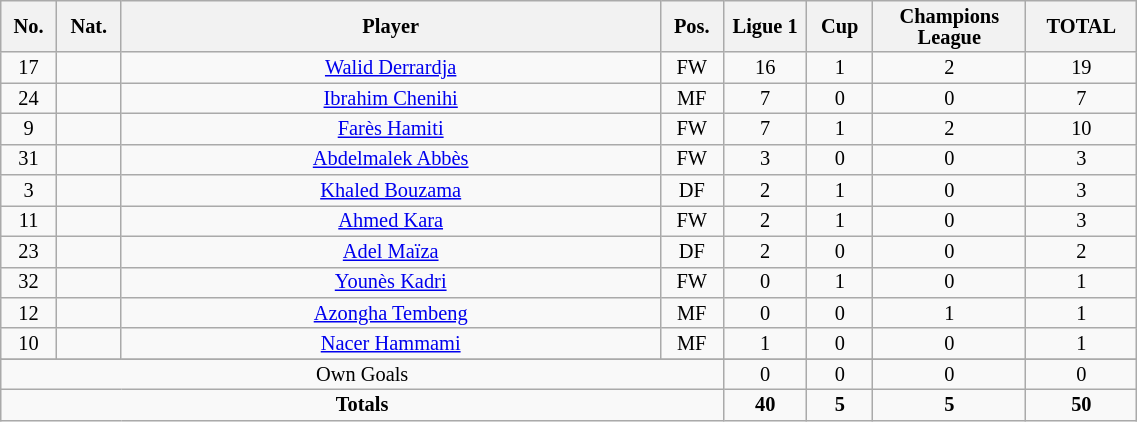<table class="wikitable sortable alternance"  style="font-size:85%; text-align:center; line-height:14px; width:60%;">
<tr>
<th width=10>No.</th>
<th width=10>Nat.</th>
<th width=250>Player</th>
<th width=10>Pos.</th>
<th width=10>Ligue 1</th>
<th width=10>Cup</th>
<th width=10>Champions League</th>
<th width=10>TOTAL</th>
</tr>
<tr>
<td>17</td>
<td></td>
<td><a href='#'>Walid Derrardja</a></td>
<td>FW</td>
<td>16</td>
<td>1</td>
<td>2</td>
<td>19</td>
</tr>
<tr>
<td>24</td>
<td></td>
<td><a href='#'>Ibrahim Chenihi</a></td>
<td>MF</td>
<td>7</td>
<td>0</td>
<td>0</td>
<td>7</td>
</tr>
<tr>
<td>9</td>
<td></td>
<td><a href='#'>Farès Hamiti</a></td>
<td>FW</td>
<td>7</td>
<td>1</td>
<td>2</td>
<td>10</td>
</tr>
<tr>
<td>31</td>
<td></td>
<td><a href='#'>Abdelmalek Abbès</a></td>
<td>FW</td>
<td>3</td>
<td>0</td>
<td>0</td>
<td>3</td>
</tr>
<tr>
<td>3</td>
<td></td>
<td><a href='#'>Khaled Bouzama</a></td>
<td>DF</td>
<td>2</td>
<td>1</td>
<td>0</td>
<td>3</td>
</tr>
<tr>
<td>11</td>
<td></td>
<td><a href='#'>Ahmed Kara</a></td>
<td>FW</td>
<td>2</td>
<td>1</td>
<td>0</td>
<td>3</td>
</tr>
<tr>
<td>23</td>
<td></td>
<td><a href='#'>Adel Maïza</a></td>
<td>DF</td>
<td>2</td>
<td>0</td>
<td>0</td>
<td>2</td>
</tr>
<tr>
<td>32</td>
<td></td>
<td><a href='#'>Younès Kadri</a></td>
<td>FW</td>
<td>0</td>
<td>1</td>
<td>0</td>
<td>1</td>
</tr>
<tr>
<td>12</td>
<td></td>
<td><a href='#'>Azongha Tembeng</a></td>
<td>MF</td>
<td>0</td>
<td>0</td>
<td>1</td>
<td>1</td>
</tr>
<tr>
<td>10</td>
<td></td>
<td><a href='#'>Nacer Hammami</a></td>
<td>MF</td>
<td>1</td>
<td>0</td>
<td>0</td>
<td>1</td>
</tr>
<tr>
</tr>
<tr class="sortbottom">
<td colspan="4">Own Goals</td>
<td>0</td>
<td>0</td>
<td>0</td>
<td>0</td>
</tr>
<tr class="sortbottom">
<td colspan="4"><strong>Totals</strong></td>
<td><strong>40</strong></td>
<td><strong>5</strong></td>
<td><strong>5</strong></td>
<td><strong>50</strong></td>
</tr>
</table>
